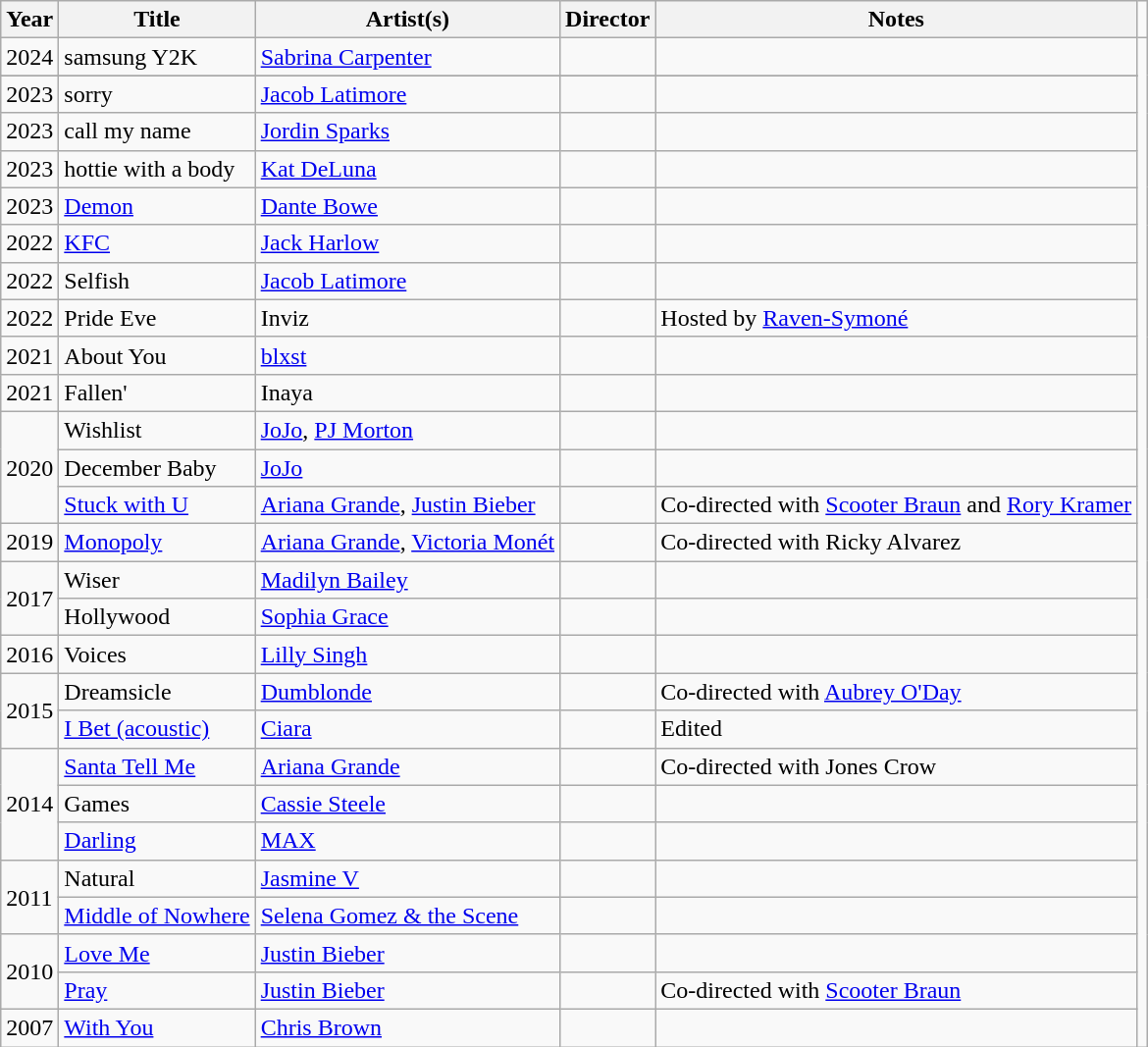<table class="wikitable sortable">
<tr>
<th>Year</th>
<th>Title</th>
<th>Artist(s)</th>
<th>Director</th>
<th>Notes</th>
<td></td>
</tr>
<tr>
<td>2024</td>
<td>samsung Y2K</td>
<td><a href='#'>Sabrina Carpenter</a></td>
<td></td>
<td></td>
</tr>
<tr>
</tr>
<tr>
<td>2023</td>
<td>sorry</td>
<td><a href='#'>Jacob Latimore</a></td>
<td></td>
<td></td>
</tr>
<tr>
<td>2023</td>
<td>call my name</td>
<td><a href='#'>Jordin Sparks</a></td>
<td></td>
<td></td>
</tr>
<tr>
<td>2023</td>
<td>hottie with a body</td>
<td><a href='#'>Kat DeLuna</a></td>
<td></td>
<td></td>
</tr>
<tr>
<td>2023</td>
<td><a href='#'>Demon</a></td>
<td><a href='#'>Dante Bowe</a></td>
<td></td>
<td></td>
</tr>
<tr>
<td>2022</td>
<td><a href='#'>KFC</a></td>
<td><a href='#'>Jack Harlow</a></td>
<td></td>
<td></td>
</tr>
<tr>
<td>2022</td>
<td>Selfish</td>
<td><a href='#'>Jacob Latimore</a></td>
<td></td>
<td></td>
</tr>
<tr>
<td>2022</td>
<td>Pride Eve</td>
<td>Inviz</td>
<td></td>
<td>Hosted by <a href='#'>Raven-Symoné</a></td>
</tr>
<tr>
<td>2021</td>
<td>About You</td>
<td><a href='#'>blxst</a></td>
<td></td>
<td></td>
</tr>
<tr>
<td>2021</td>
<td>Fallen'</td>
<td>Inaya</td>
<td></td>
<td></td>
</tr>
<tr>
<td rowspan="3">2020</td>
<td>Wishlist</td>
<td><a href='#'>JoJo</a>, <a href='#'>PJ Morton</a></td>
<td></td>
<td></td>
</tr>
<tr>
<td>December Baby</td>
<td><a href='#'>JoJo</a></td>
<td></td>
<td></td>
</tr>
<tr>
<td><a href='#'>Stuck with U</a></td>
<td><a href='#'>Ariana Grande</a>, <a href='#'>Justin Bieber</a></td>
<td></td>
<td>Co-directed with <a href='#'>Scooter Braun</a> and <a href='#'>Rory Kramer</a></td>
</tr>
<tr>
<td>2019</td>
<td><a href='#'>Monopoly</a></td>
<td><a href='#'>Ariana Grande</a>, <a href='#'>Victoria Monét</a></td>
<td></td>
<td>Co-directed with Ricky Alvarez</td>
</tr>
<tr>
<td rowspan="2">2017</td>
<td>Wiser</td>
<td><a href='#'>Madilyn Bailey</a></td>
<td></td>
<td></td>
</tr>
<tr>
<td>Hollywood</td>
<td><a href='#'>Sophia Grace</a></td>
<td></td>
<td></td>
</tr>
<tr>
<td>2016</td>
<td>Voices</td>
<td><a href='#'>Lilly Singh</a></td>
<td></td>
<td></td>
</tr>
<tr>
<td rowspan="2">2015</td>
<td>Dreamsicle</td>
<td><a href='#'>Dumblonde</a></td>
<td></td>
<td>Co-directed with <a href='#'>Aubrey O'Day</a></td>
</tr>
<tr>
<td><a href='#'>I Bet (acoustic)</a></td>
<td><a href='#'>Ciara</a></td>
<td></td>
<td>Edited</td>
</tr>
<tr>
<td rowspan="3">2014</td>
<td><a href='#'>Santa Tell Me</a></td>
<td><a href='#'>Ariana Grande</a></td>
<td></td>
<td>Co-directed with Jones Crow</td>
</tr>
<tr>
<td>Games</td>
<td><a href='#'>Cassie Steele</a></td>
<td></td>
<td></td>
</tr>
<tr>
<td><a href='#'>Darling</a></td>
<td><a href='#'>MAX</a></td>
<td></td>
<td></td>
</tr>
<tr>
<td rowspan="2">2011</td>
<td>Natural</td>
<td><a href='#'>Jasmine V</a></td>
<td></td>
<td></td>
</tr>
<tr>
<td><a href='#'>Middle of Nowhere</a></td>
<td><a href='#'>Selena Gomez & the Scene</a></td>
<td></td>
<td></td>
</tr>
<tr>
<td rowspan="2">2010</td>
<td><a href='#'>Love Me</a></td>
<td><a href='#'>Justin Bieber</a></td>
<td></td>
<td></td>
</tr>
<tr>
<td><a href='#'>Pray</a></td>
<td><a href='#'>Justin Bieber</a></td>
<td></td>
<td>Co-directed with <a href='#'>Scooter Braun</a></td>
</tr>
<tr>
<td>2007</td>
<td><a href='#'>With You</a></td>
<td><a href='#'>Chris Brown</a></td>
<td></td>
<td></td>
</tr>
</table>
